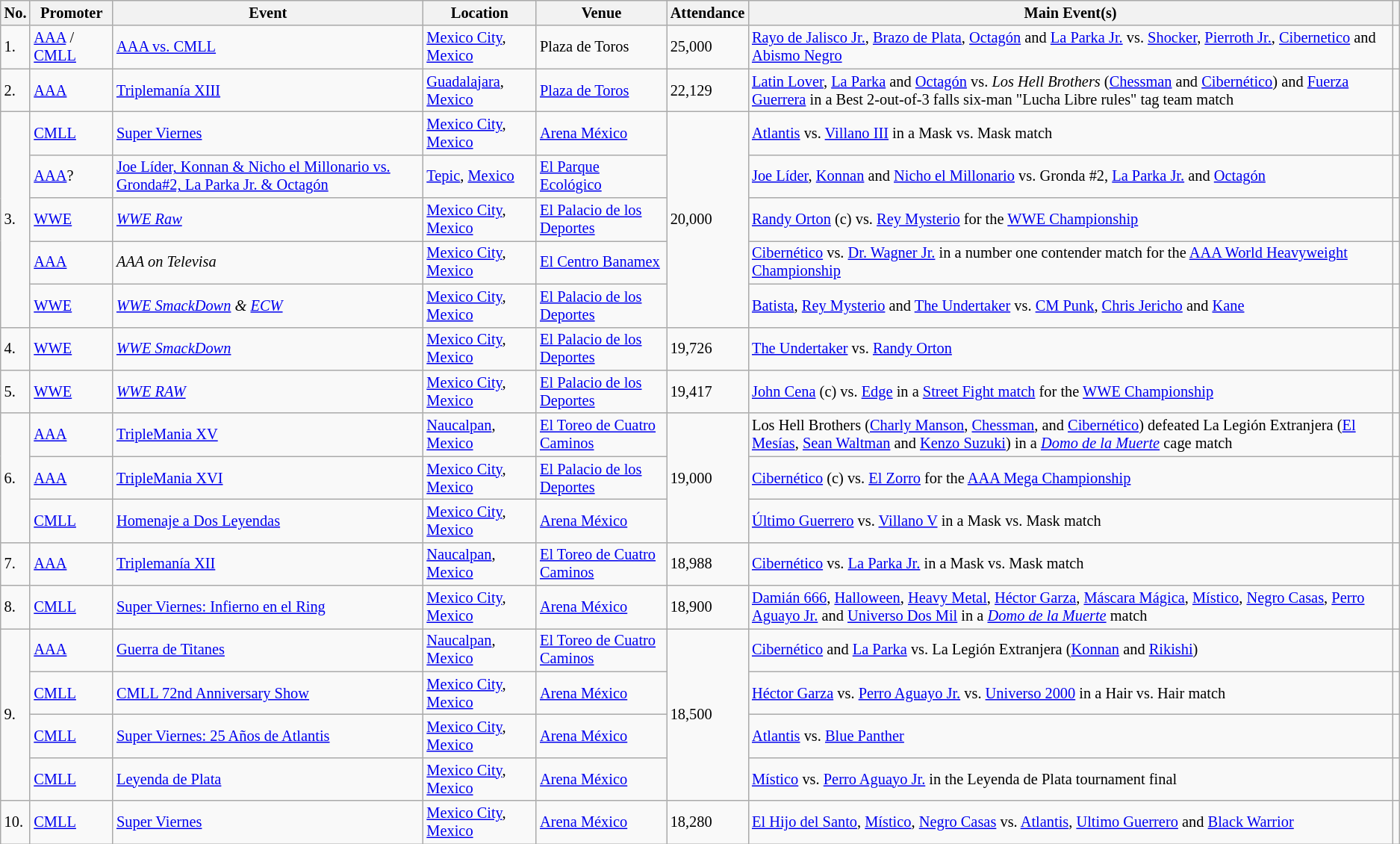<table class="wikitable sortable" style="font-size:85%;">
<tr>
<th>No.</th>
<th>Promoter</th>
<th>Event</th>
<th>Location</th>
<th>Venue</th>
<th>Attendance</th>
<th class=unsortable>Main Event(s)</th>
<th class=unsortable></th>
</tr>
<tr>
<td>1.</td>
<td><a href='#'>AAA</a> / <a href='#'>CMLL</a></td>
<td><a href='#'>AAA vs. CMLL</a> <br> </td>
<td><a href='#'>Mexico City</a>, <a href='#'>Mexico</a></td>
<td>Plaza de Toros</td>
<td>25,000</td>
<td><a href='#'>Rayo de Jalisco Jr.</a>, <a href='#'>Brazo de Plata</a>, <a href='#'>Octagón</a> and <a href='#'>La Parka Jr.</a> vs. <a href='#'>Shocker</a>, <a href='#'>Pierroth Jr.</a>, <a href='#'>Cibernetico</a> and <a href='#'>Abismo Negro</a></td>
<td></td>
</tr>
<tr>
<td>2.</td>
<td><a href='#'>AAA</a></td>
<td><a href='#'>Triplemanía XIII</a> <br> </td>
<td><a href='#'>Guadalajara</a>, <a href='#'>Mexico</a></td>
<td><a href='#'>Plaza de Toros</a></td>
<td>22,129</td>
<td><a href='#'>Latin Lover</a>, <a href='#'>La Parka</a> and <a href='#'>Octagón</a> vs. <em>Los Hell Brothers</em> (<a href='#'>Chessman</a> and <a href='#'>Cibernético</a>) and <a href='#'>Fuerza Guerrera</a> in a Best 2-out-of-3 falls six-man "Lucha Libre rules" tag team match</td>
<td></td>
</tr>
<tr>
<td rowspan=5>3.</td>
<td><a href='#'>CMLL</a></td>
<td><a href='#'>Super Viernes</a> <br> </td>
<td><a href='#'>Mexico City</a>, <a href='#'>Mexico</a></td>
<td><a href='#'>Arena México</a></td>
<td rowspan=5>20,000</td>
<td><a href='#'>Atlantis</a> vs. <a href='#'>Villano III</a> in a Mask vs. Mask match</td>
<td></td>
</tr>
<tr>
<td><a href='#'>AAA</a>?</td>
<td><a href='#'>Joe Líder, Konnan & Nicho el Millonario vs. Gronda#2, La Parka Jr. & Octagón</a> <br> </td>
<td><a href='#'>Tepic</a>, <a href='#'>Mexico</a></td>
<td><a href='#'>El Parque Ecológico</a></td>
<td><a href='#'>Joe Líder</a>, <a href='#'>Konnan</a> and <a href='#'>Nicho el Millonario</a> vs. Gronda #2, <a href='#'>La Parka Jr.</a> and <a href='#'>Octagón</a></td>
<td></td>
</tr>
<tr>
<td><a href='#'>WWE</a></td>
<td><em><a href='#'>WWE Raw</a></em> <br> </td>
<td><a href='#'>Mexico City</a>, <a href='#'>Mexico</a></td>
<td><a href='#'>El Palacio de los Deportes</a></td>
<td><a href='#'>Randy Orton</a> (c) vs. <a href='#'>Rey Mysterio</a> for the <a href='#'>WWE Championship</a></td>
<td></td>
</tr>
<tr>
<td><a href='#'>AAA</a></td>
<td><em>AAA on Televisa</em> <br> </td>
<td><a href='#'>Mexico City</a>, <a href='#'>Mexico</a></td>
<td><a href='#'>El Centro Banamex</a></td>
<td><a href='#'>Cibernético</a> vs. <a href='#'>Dr. Wagner Jr.</a> in a number one contender match for the <a href='#'>AAA World Heavyweight Championship</a></td>
<td></td>
</tr>
<tr>
<td><a href='#'>WWE</a></td>
<td><em><a href='#'>WWE SmackDown</a> & <a href='#'>ECW</a></em> <br> </td>
<td><a href='#'>Mexico City</a>, <a href='#'>Mexico</a></td>
<td><a href='#'>El Palacio de los Deportes</a></td>
<td><a href='#'>Batista</a>, <a href='#'>Rey Mysterio</a> and <a href='#'>The Undertaker</a> vs. <a href='#'>CM Punk</a>, <a href='#'>Chris Jericho</a> and <a href='#'>Kane</a></td>
<td></td>
</tr>
<tr>
<td>4.</td>
<td><a href='#'>WWE</a></td>
<td><em><a href='#'>WWE SmackDown</a></em> <br> </td>
<td><a href='#'>Mexico City</a>, <a href='#'>Mexico</a></td>
<td><a href='#'>El Palacio de los Deportes</a></td>
<td>19,726</td>
<td><a href='#'>The Undertaker</a> vs. <a href='#'>Randy Orton</a></td>
<td></td>
</tr>
<tr>
<td>5.</td>
<td><a href='#'>WWE</a></td>
<td><em><a href='#'>WWE RAW</a></em> <br> </td>
<td><a href='#'>Mexico City</a>, <a href='#'>Mexico</a></td>
<td><a href='#'>El Palacio de los Deportes</a></td>
<td>19,417</td>
<td><a href='#'>John Cena</a> (c) vs. <a href='#'>Edge</a> in a <a href='#'>Street Fight match</a> for the <a href='#'>WWE Championship</a></td>
<td></td>
</tr>
<tr>
<td rowspan=3>6.</td>
<td><a href='#'>AAA</a></td>
<td><a href='#'>TripleMania XV</a> <br> </td>
<td><a href='#'>Naucalpan</a>, <a href='#'>Mexico</a></td>
<td><a href='#'>El Toreo de Cuatro Caminos</a></td>
<td rowspan=3>19,000</td>
<td>Los Hell Brothers (<a href='#'>Charly Manson</a>, <a href='#'>Chessman</a>, and <a href='#'>Cibernético</a>) defeated La Legión Extranjera (<a href='#'>El Mesías</a>, <a href='#'>Sean Waltman</a> and <a href='#'>Kenzo Suzuki</a>) in a <em><a href='#'>Domo de la Muerte</a></em> cage match</td>
<td></td>
</tr>
<tr>
<td><a href='#'>AAA</a></td>
<td><a href='#'>TripleMania XVI</a> <br> </td>
<td><a href='#'>Mexico City</a>, <a href='#'>Mexico</a></td>
<td><a href='#'>El Palacio de los Deportes</a></td>
<td><a href='#'>Cibernético</a> (c) vs. <a href='#'>El Zorro</a> for the <a href='#'>AAA Mega Championship</a></td>
<td></td>
</tr>
<tr>
<td><a href='#'>CMLL</a></td>
<td><a href='#'>Homenaje a Dos Leyendas</a> <br> </td>
<td><a href='#'>Mexico City</a>, <a href='#'>Mexico</a></td>
<td><a href='#'>Arena México</a></td>
<td><a href='#'>Último Guerrero</a> vs. <a href='#'>Villano V</a> in a Mask vs. Mask match</td>
<td></td>
</tr>
<tr>
<td>7.</td>
<td><a href='#'>AAA</a></td>
<td><a href='#'>Triplemanía XII</a> <br> </td>
<td><a href='#'>Naucalpan</a>, <a href='#'>Mexico</a></td>
<td><a href='#'>El Toreo de Cuatro Caminos</a></td>
<td>18,988</td>
<td><a href='#'>Cibernético</a> vs. <a href='#'>La Parka Jr.</a> in a Mask vs. Mask match</td>
<td></td>
</tr>
<tr>
<td>8.</td>
<td><a href='#'>CMLL</a></td>
<td><a href='#'>Super Viernes: Infierno en el Ring</a> <br> </td>
<td><a href='#'>Mexico City</a>, <a href='#'>Mexico</a></td>
<td><a href='#'>Arena México</a></td>
<td>18,900</td>
<td><a href='#'>Damián 666</a>, <a href='#'>Halloween</a>, <a href='#'>Heavy Metal</a>, <a href='#'>Héctor Garza</a>, <a href='#'>Máscara Mágica</a>, <a href='#'>Místico</a>, <a href='#'>Negro Casas</a>, <a href='#'>Perro Aguayo Jr.</a> and <a href='#'>Universo Dos Mil</a> in a <em><a href='#'>Domo de la Muerte</a></em> match</td>
<td></td>
</tr>
<tr>
<td rowspan=4>9.</td>
<td><a href='#'>AAA</a></td>
<td><a href='#'>Guerra de Titanes</a> <br> </td>
<td><a href='#'>Naucalpan</a>, <a href='#'>Mexico</a></td>
<td><a href='#'>El Toreo de Cuatro Caminos</a></td>
<td rowspan=4>18,500</td>
<td><a href='#'>Cibernético</a> and <a href='#'>La Parka</a> vs. La Legión Extranjera (<a href='#'>Konnan</a> and <a href='#'>Rikishi</a>)</td>
<td></td>
</tr>
<tr>
<td><a href='#'>CMLL</a></td>
<td><a href='#'>CMLL 72nd Anniversary Show</a> <br> </td>
<td><a href='#'>Mexico City</a>, <a href='#'>Mexico</a></td>
<td><a href='#'>Arena México</a></td>
<td><a href='#'>Héctor Garza</a> vs. <a href='#'>Perro Aguayo Jr.</a> vs. <a href='#'>Universo 2000</a> in a Hair vs. Hair match</td>
<td></td>
</tr>
<tr>
<td><a href='#'>CMLL</a></td>
<td><a href='#'>Super Viernes: 25 Años de Atlantis</a> <br> </td>
<td><a href='#'>Mexico City</a>, <a href='#'>Mexico</a></td>
<td><a href='#'>Arena México</a></td>
<td><a href='#'>Atlantis</a> vs. <a href='#'>Blue Panther</a></td>
<td></td>
</tr>
<tr>
<td><a href='#'>CMLL</a></td>
<td><a href='#'>Leyenda de Plata</a> <br> </td>
<td><a href='#'>Mexico City</a>, <a href='#'>Mexico</a></td>
<td><a href='#'>Arena México</a></td>
<td><a href='#'>Místico</a> vs. <a href='#'>Perro Aguayo Jr.</a> in the Leyenda de Plata tournament final</td>
<td></td>
</tr>
<tr>
<td>10.</td>
<td><a href='#'>CMLL</a></td>
<td><a href='#'>Super Viernes</a> <br> </td>
<td><a href='#'>Mexico City</a>, <a href='#'>Mexico</a></td>
<td><a href='#'>Arena México</a></td>
<td>18,280</td>
<td><a href='#'>El Hijo del Santo</a>, <a href='#'>Místico</a>, <a href='#'>Negro Casas</a> vs. <a href='#'>Atlantis</a>, <a href='#'>Ultimo Guerrero</a> and <a href='#'>Black Warrior</a></td>
<td></td>
</tr>
</table>
